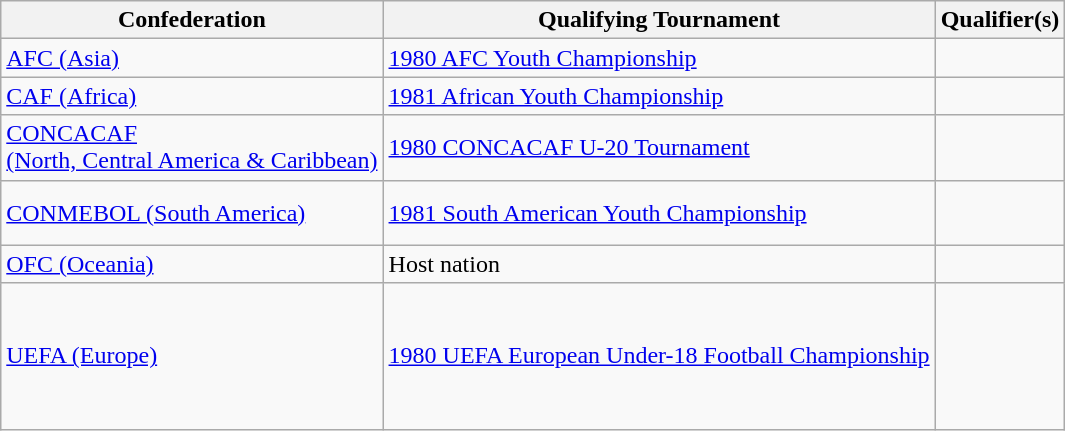<table class=wikitable>
<tr>
<th>Confederation</th>
<th>Qualifying Tournament</th>
<th>Qualifier(s)</th>
</tr>
<tr>
<td><a href='#'>AFC (Asia)</a></td>
<td><a href='#'>1980 AFC Youth Championship</a></td>
<td> <br> </td>
</tr>
<tr>
<td><a href='#'>CAF (Africa)</a></td>
<td><a href='#'>1981 African Youth Championship</a></td>
<td> <br> </td>
</tr>
<tr>
<td><a href='#'>CONCACAF <br> (North, Central America & Caribbean)</a></td>
<td><a href='#'>1980 CONCACAF U-20 Tournament</a></td>
<td> <br> </td>
</tr>
<tr>
<td><a href='#'>CONMEBOL (South America)</a></td>
<td><a href='#'>1981 South American Youth Championship</a></td>
<td> <br>  <br> </td>
</tr>
<tr>
<td><a href='#'>OFC (Oceania)</a></td>
<td>Host nation</td>
<td></td>
</tr>
<tr>
<td><a href='#'>UEFA (Europe)</a></td>
<td><a href='#'>1980 UEFA European Under-18 Football Championship</a></td>
<td> <br>  <br>  <br>  <br> <br> </td>
</tr>
</table>
